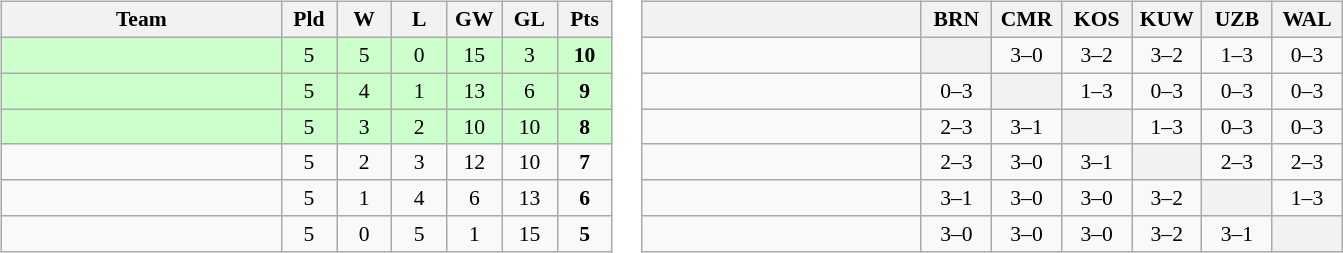<table>
<tr>
<td><br><table class="wikitable" style="text-align:center; font-size:90%">
<tr>
<th width=180>Team</th>
<th width=30>Pld</th>
<th width=30>W</th>
<th width=30>L</th>
<th width=30>GW</th>
<th width=30>GL</th>
<th width=30>Pts</th>
</tr>
<tr bgcolor="ccffcc">
<td style="text-align:left"></td>
<td>5</td>
<td>5</td>
<td>0</td>
<td>15</td>
<td>3</td>
<td><strong>10</strong></td>
</tr>
<tr bgcolor="ccffcc">
<td style="text-align:left"></td>
<td>5</td>
<td>4</td>
<td>1</td>
<td>13</td>
<td>6</td>
<td><strong>9</strong></td>
</tr>
<tr bgcolor="ccffcc">
<td style="text-align:left"></td>
<td>5</td>
<td>3</td>
<td>2</td>
<td>10</td>
<td>10</td>
<td><strong>8</strong></td>
</tr>
<tr>
<td style="text-align:left"></td>
<td>5</td>
<td>2</td>
<td>3</td>
<td>12</td>
<td>10</td>
<td><strong>7</strong></td>
</tr>
<tr>
<td style="text-align:left"></td>
<td>5</td>
<td>1</td>
<td>4</td>
<td>6</td>
<td>13</td>
<td><strong>6</strong></td>
</tr>
<tr>
<td style="text-align:left"></td>
<td>5</td>
<td>0</td>
<td>5</td>
<td>1</td>
<td>15</td>
<td><strong>5</strong></td>
</tr>
</table>
</td>
<td><br><table class="wikitable" style="text-align:center; font-size:90%">
<tr>
<th width="180"> </th>
<th width="40">BRN</th>
<th width="40">CMR</th>
<th width="40">KOS</th>
<th width="40">KUW</th>
<th width="40">UZB</th>
<th width="40">WAL</th>
</tr>
<tr>
<td style="text-align:left;"></td>
<th></th>
<td>3–0</td>
<td>3–2</td>
<td>3–2</td>
<td>1–3</td>
<td>0–3</td>
</tr>
<tr>
<td style="text-align:left;"></td>
<td>0–3</td>
<th></th>
<td>1–3</td>
<td>0–3</td>
<td>0–3</td>
<td>0–3</td>
</tr>
<tr>
<td style="text-align:left;"></td>
<td>2–3</td>
<td>3–1</td>
<th></th>
<td>1–3</td>
<td>0–3</td>
<td>0–3</td>
</tr>
<tr>
<td style="text-align:left;"></td>
<td>2–3</td>
<td>3–0</td>
<td>3–1</td>
<th></th>
<td>2–3</td>
<td>2–3</td>
</tr>
<tr>
<td style="text-align:left;"></td>
<td>3–1</td>
<td>3–0</td>
<td>3–0</td>
<td>3–2</td>
<th></th>
<td>1–3</td>
</tr>
<tr>
<td style="text-align:left;"></td>
<td>3–0</td>
<td>3–0</td>
<td>3–0</td>
<td>3–2</td>
<td>3–1</td>
<th></th>
</tr>
</table>
</td>
</tr>
</table>
